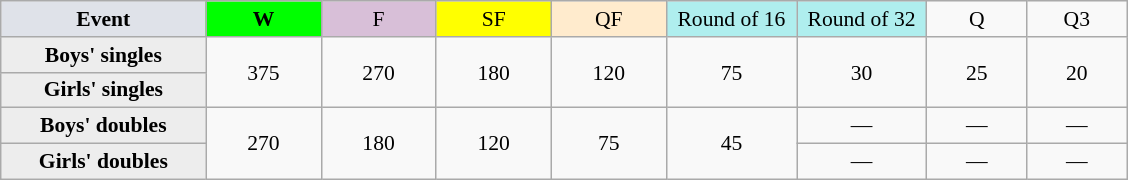<table class=wikitable style=font-size:90%;text-align:center>
<tr>
<td style="width:130px; background:#dfe2e9;"><strong>Event</strong></td>
<td style="width:70px; background:lime;"><strong>W</strong></td>
<td style="width:70px; background:thistle;">F</td>
<td style="width:70px; background:#ff0;">SF</td>
<td style="width:70px; background:#ffebcd;">QF</td>
<td style="width:80px; background:#afeeee;">Round of 16</td>
<td style="width:80px; background:#afeeee;">Round of 32</td>
<td style="width:60px;">Q</td>
<td style="width:60px;">Q3</td>
</tr>
<tr>
<th style="background:#ededed;">Boys' singles</th>
<td rowspan=2>375</td>
<td rowspan=2>270</td>
<td rowspan=2>180</td>
<td rowspan=2>120</td>
<td rowspan=2>75</td>
<td rowspan=2>30</td>
<td rowspan=2>25</td>
<td rowspan=2>20</td>
</tr>
<tr>
<th style="background:#ededed;">Girls' singles</th>
</tr>
<tr>
<th style="background:#ededed;">Boys' doubles</th>
<td rowspan=2>270</td>
<td rowspan=2>180</td>
<td rowspan=2>120</td>
<td rowspan=2>75</td>
<td rowspan=2>45</td>
<td>—</td>
<td>—</td>
<td>—</td>
</tr>
<tr>
<th style="background:#ededed;">Girls' doubles</th>
<td>—</td>
<td>—</td>
<td>—</td>
</tr>
</table>
